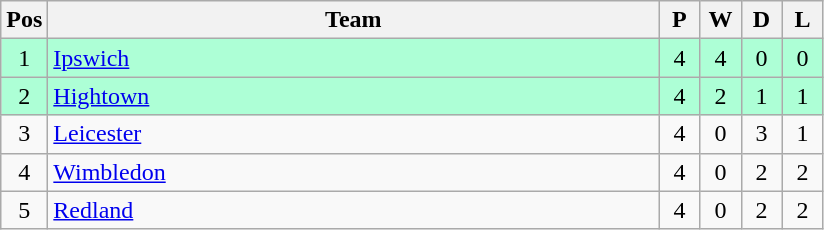<table class="wikitable" style="font-size: 100%">
<tr>
<th width=20>Pos</th>
<th width=400>Team</th>
<th width=20>P</th>
<th width=20>W</th>
<th width=20>D</th>
<th width=20>L</th>
</tr>
<tr align=center style="background: #ADFFD6;">
<td>1</td>
<td align="left"><a href='#'>Ipswich</a></td>
<td>4</td>
<td>4</td>
<td>0</td>
<td>0</td>
</tr>
<tr align=center style="background: #ADFFD6;">
<td>2</td>
<td align="left"><a href='#'>Hightown</a></td>
<td>4</td>
<td>2</td>
<td>1</td>
<td>1</td>
</tr>
<tr align=center>
<td>3</td>
<td align="left"><a href='#'>Leicester</a></td>
<td>4</td>
<td>0</td>
<td>3</td>
<td>1</td>
</tr>
<tr align=center>
<td>4</td>
<td align="left"><a href='#'>Wimbledon</a></td>
<td>4</td>
<td>0</td>
<td>2</td>
<td>2</td>
</tr>
<tr align=center>
<td>5</td>
<td align="left"><a href='#'>Redland</a></td>
<td>4</td>
<td>0</td>
<td>2</td>
<td>2</td>
</tr>
</table>
